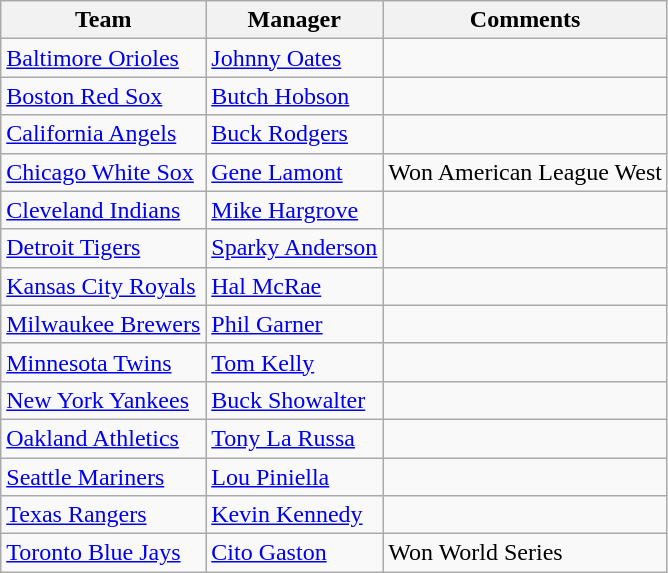<table class="wikitable">
<tr>
<th bgcolor="#DDDDFF">Team</th>
<th bgcolor="#DDDDFF">Manager</th>
<th bgcolor="#DDDDFF">Comments</th>
</tr>
<tr>
<td><a href='#'>Baltimore Orioles</a></td>
<td><a href='#'>Johnny Oates</a></td>
<td></td>
</tr>
<tr>
<td><a href='#'>Boston Red Sox</a></td>
<td><a href='#'>Butch Hobson</a></td>
<td></td>
</tr>
<tr>
<td><a href='#'>California Angels</a></td>
<td><a href='#'>Buck Rodgers</a></td>
<td></td>
</tr>
<tr>
<td><a href='#'>Chicago White Sox</a></td>
<td><a href='#'>Gene Lamont</a></td>
<td>Won American League West</td>
</tr>
<tr>
<td><a href='#'>Cleveland Indians</a></td>
<td><a href='#'>Mike Hargrove</a></td>
<td></td>
</tr>
<tr>
<td><a href='#'>Detroit Tigers</a></td>
<td><a href='#'>Sparky Anderson</a></td>
<td></td>
</tr>
<tr>
<td><a href='#'>Kansas City Royals</a></td>
<td><a href='#'>Hal McRae</a></td>
<td></td>
</tr>
<tr>
<td><a href='#'>Milwaukee Brewers</a></td>
<td><a href='#'>Phil Garner</a></td>
<td></td>
</tr>
<tr>
<td><a href='#'>Minnesota Twins</a></td>
<td><a href='#'>Tom Kelly</a></td>
<td></td>
</tr>
<tr>
<td><a href='#'>New York Yankees</a></td>
<td><a href='#'>Buck Showalter</a></td>
<td></td>
</tr>
<tr>
<td><a href='#'>Oakland Athletics</a></td>
<td><a href='#'>Tony La Russa</a></td>
<td></td>
</tr>
<tr>
<td><a href='#'>Seattle Mariners</a></td>
<td><a href='#'>Lou Piniella</a></td>
<td></td>
</tr>
<tr>
<td><a href='#'>Texas Rangers</a></td>
<td><a href='#'>Kevin Kennedy</a></td>
<td></td>
</tr>
<tr>
<td><a href='#'>Toronto Blue Jays</a></td>
<td><a href='#'>Cito Gaston</a></td>
<td>Won World Series</td>
</tr>
</table>
